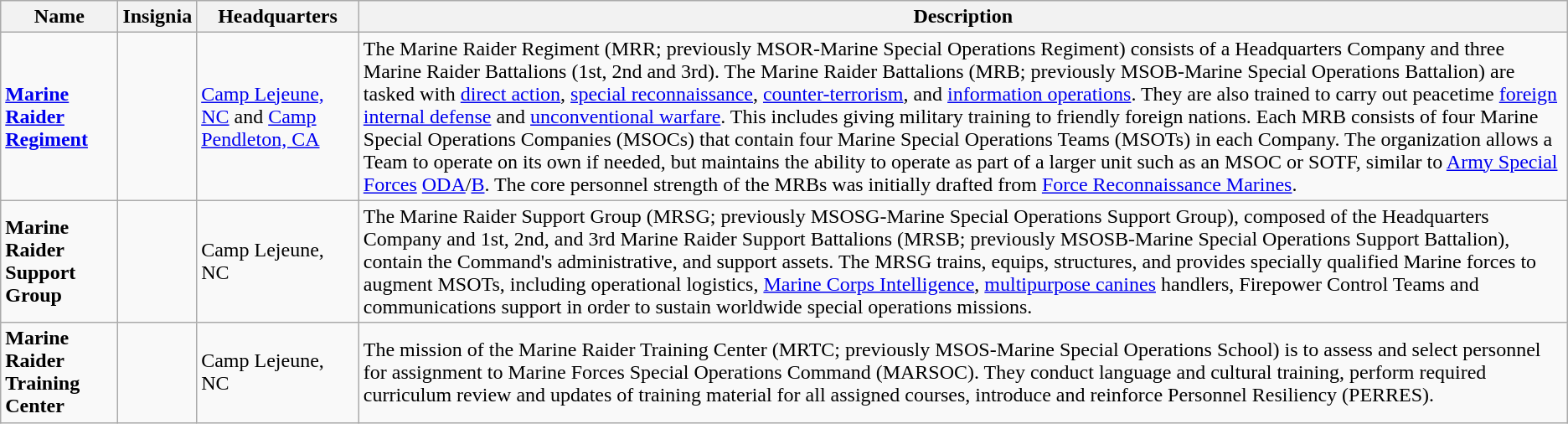<table class="wikitable">
<tr>
<th>Name</th>
<th>Insignia</th>
<th>Headquarters</th>
<th>Description</th>
</tr>
<tr>
<td><strong><a href='#'>Marine Raider Regiment</a></strong></td>
<td style="text-align:center;"></td>
<td><a href='#'>Camp Lejeune, NC</a> and <a href='#'>Camp Pendleton, CA</a></td>
<td>The Marine Raider Regiment (MRR; previously MSOR-Marine Special Operations Regiment) consists of a Headquarters Company and three Marine Raider Battalions (1st, 2nd and 3rd). The Marine Raider Battalions (MRB; previously MSOB-Marine Special Operations Battalion) are tasked with <a href='#'>direct action</a>, <a href='#'>special reconnaissance</a>, <a href='#'>counter-terrorism</a>, and <a href='#'>information operations</a>. They are also trained to carry out peacetime <a href='#'>foreign internal defense</a> and <a href='#'>unconventional warfare</a>. This includes giving military training to friendly foreign nations. Each MRB consists of four Marine Special Operations Companies (MSOCs) that contain four Marine Special Operations Teams (MSOTs) in each Company. The organization allows a Team to operate on its own if needed, but maintains the ability to operate as part of a larger unit such as an MSOC or SOTF, similar to <a href='#'>Army Special Forces</a> <a href='#'>ODA</a>/<a href='#'>B</a>. The core personnel strength of the MRBs was initially drafted from <a href='#'>Force Reconnaissance Marines</a>.</td>
</tr>
<tr>
<td><strong>Marine Raider Support Group</strong></td>
<td style="text-align:center;"></td>
<td>Camp Lejeune, NC</td>
<td>The Marine Raider Support Group (MRSG; previously MSOSG-Marine Special Operations Support Group), composed of the Headquarters Company and 1st, 2nd, and 3rd Marine Raider Support Battalions (MRSB; previously MSOSB-Marine Special Operations Support Battalion), contain the Command's administrative, and support assets. The MRSG trains, equips, structures, and provides specially qualified Marine forces to augment MSOTs, including operational logistics, <a href='#'>Marine Corps Intelligence</a>, <a href='#'>multipurpose canines</a> handlers, Firepower Control Teams and communications support in order to sustain worldwide special operations missions.</td>
</tr>
<tr>
<td><strong>Marine Raider Training Center</strong></td>
<td style="text-align:center;"></td>
<td>Camp Lejeune, NC</td>
<td>The mission of the Marine Raider Training Center (MRTC; previously MSOS-Marine Special Operations School) is to assess and select personnel for assignment to Marine Forces Special Operations Command (MARSOC). They conduct language and cultural training, perform required curriculum review and updates of training material for all assigned courses, introduce and reinforce Personnel Resiliency (PERRES).</td>
</tr>
</table>
